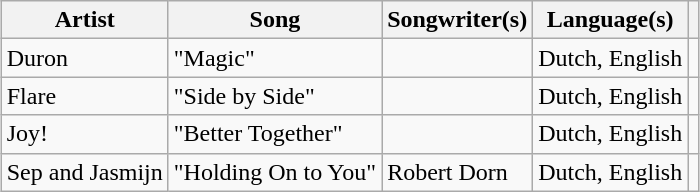<table class="wikitable" style="margin:1em auto 1em auto">
<tr>
<th scope="col">Artist</th>
<th scope="col">Song</th>
<th scope="col">Songwriter(s)</th>
<th scope="col">Language(s)</th>
<th></th>
</tr>
<tr>
<td>Duron</td>
<td>"Magic"</td>
<td></td>
<td>Dutch, English</td>
<td></td>
</tr>
<tr>
<td>Flare</td>
<td>"Side by Side"</td>
<td></td>
<td>Dutch, English</td>
<td></td>
</tr>
<tr>
<td>Joy!</td>
<td>"Better Together"</td>
<td></td>
<td>Dutch, English</td>
<td></td>
</tr>
<tr>
<td>Sep and Jasmijn</td>
<td>"Holding On to You"</td>
<td>Robert Dorn</td>
<td>Dutch, English</td>
<td></td>
</tr>
</table>
